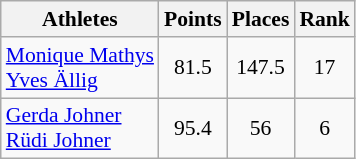<table class="wikitable" border="1" style="font-size:90%">
<tr>
<th>Athletes</th>
<th>Points</th>
<th>Places</th>
<th>Rank</th>
</tr>
<tr align=center>
<td align=left><a href='#'>Monique Mathys</a><br><a href='#'>Yves Ällig</a></td>
<td>81.5</td>
<td>147.5</td>
<td>17</td>
</tr>
<tr align=center>
<td align=left><a href='#'>Gerda Johner</a><br><a href='#'>Rüdi Johner</a></td>
<td>95.4</td>
<td>56</td>
<td>6</td>
</tr>
</table>
